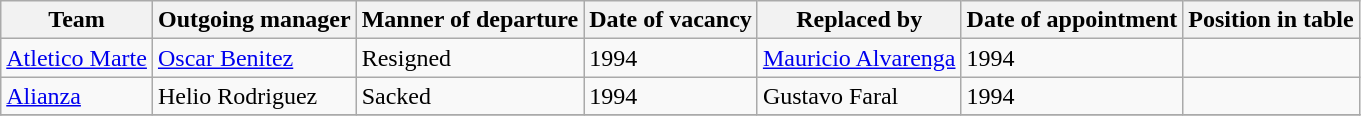<table class="wikitable">
<tr>
<th>Team</th>
<th>Outgoing manager</th>
<th>Manner of departure</th>
<th>Date of vacancy</th>
<th>Replaced by</th>
<th>Date of appointment</th>
<th>Position in table</th>
</tr>
<tr>
<td><a href='#'>Atletico Marte</a></td>
<td> <a href='#'>Oscar Benitez</a></td>
<td>Resigned</td>
<td>1994</td>
<td> <a href='#'>Mauricio Alvarenga</a></td>
<td>1994</td>
<td></td>
</tr>
<tr>
<td><a href='#'>Alianza</a></td>
<td> Helio Rodriguez</td>
<td>Sacked</td>
<td>1994</td>
<td> Gustavo Faral</td>
<td>1994</td>
<td></td>
</tr>
<tr>
</tr>
</table>
